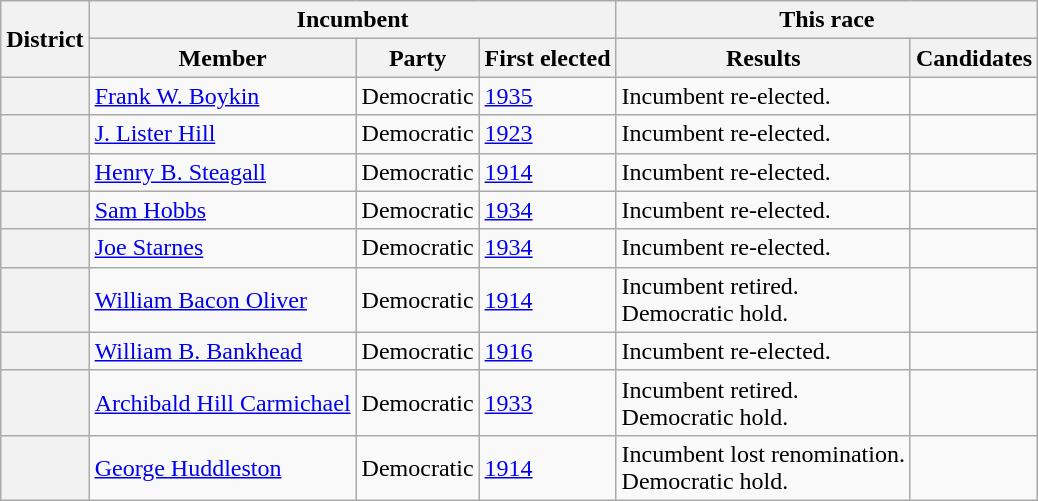<table class=wikitable>
<tr>
<th rowspan=2>District</th>
<th colspan=3>Incumbent</th>
<th colspan=2>This race</th>
</tr>
<tr>
<th>Member</th>
<th>Party</th>
<th>First elected</th>
<th>Results</th>
<th>Candidates</th>
</tr>
<tr>
<th></th>
<td><a href='#'>Frank W. Boykin</a></td>
<td>Democratic</td>
<td><a href='#'>1935 </a></td>
<td>Incumbent re-elected.</td>
<td nowrap></td>
</tr>
<tr>
<th></th>
<td><a href='#'>J. Lister Hill</a></td>
<td>Democratic</td>
<td><a href='#'>1923 </a></td>
<td>Incumbent re-elected.</td>
<td nowrap></td>
</tr>
<tr>
<th></th>
<td><a href='#'>Henry B. Steagall</a></td>
<td>Democratic</td>
<td><a href='#'>1914</a></td>
<td>Incumbent re-elected.</td>
<td nowrap></td>
</tr>
<tr>
<th></th>
<td><a href='#'>Sam Hobbs</a></td>
<td>Democratic</td>
<td><a href='#'>1934</a></td>
<td>Incumbent re-elected.</td>
<td nowrap></td>
</tr>
<tr>
<th></th>
<td><a href='#'>Joe Starnes</a></td>
<td>Democratic</td>
<td><a href='#'>1934</a></td>
<td>Incumbent re-elected.</td>
<td nowrap></td>
</tr>
<tr>
<th></th>
<td><a href='#'>William Bacon Oliver</a></td>
<td>Democratic</td>
<td><a href='#'>1914</a></td>
<td>Incumbent retired.<br>Democratic hold.</td>
<td nowrap></td>
</tr>
<tr>
<th></th>
<td><a href='#'>William B. Bankhead</a></td>
<td>Democratic</td>
<td><a href='#'>1916</a></td>
<td>Incumbent re-elected.</td>
<td nowrap></td>
</tr>
<tr>
<th></th>
<td><a href='#'>Archibald Hill Carmichael</a></td>
<td>Democratic</td>
<td><a href='#'>1933 </a></td>
<td>Incumbent retired.<br>Democratic hold.</td>
<td nowrap></td>
</tr>
<tr>
<th></th>
<td><a href='#'>George Huddleston</a></td>
<td>Democratic</td>
<td><a href='#'>1914</a></td>
<td>Incumbent lost renomination.<br>Democratic hold.</td>
<td nowrap></td>
</tr>
</table>
